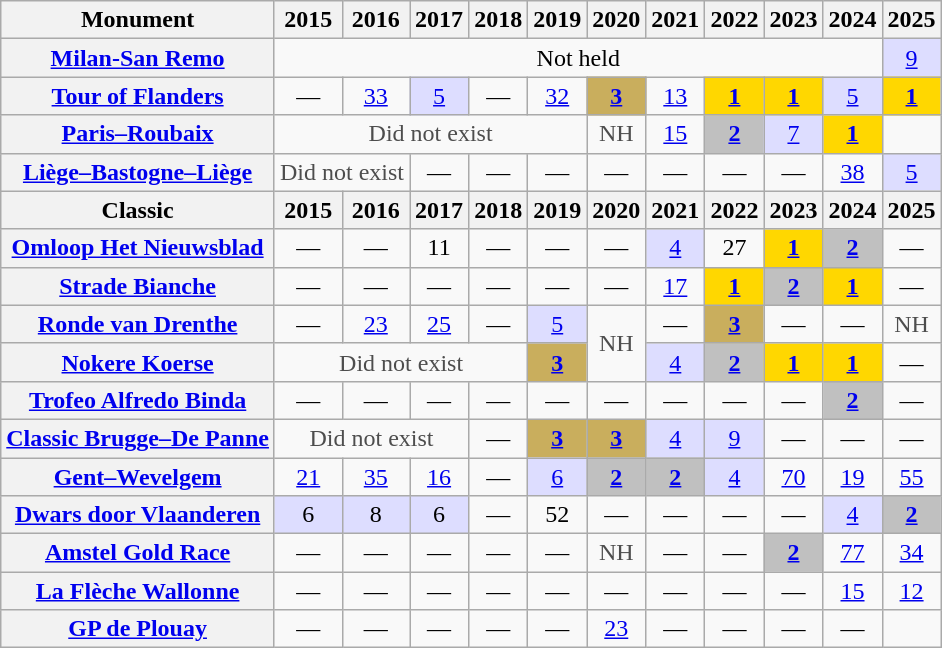<table class="wikitable plainrowheaders">
<tr>
<th>Monument</th>
<th>2015</th>
<th>2016</th>
<th>2017</th>
<th>2018</th>
<th>2019</th>
<th>2020</th>
<th>2021</th>
<th>2022</th>
<th>2023</th>
<th>2024</th>
<th>2025</th>
</tr>
<tr style="text-align:center;">
<th scope="row"><a href='#'>Milan-San Remo</a></th>
<td colspan=10 align=center>Not held</td>
<td style="background:#ddf;"><a href='#'>9</a></td>
</tr>
<tr style="text-align:center;">
<th scope="row"><a href='#'>Tour of Flanders</a></th>
<td>—</td>
<td><a href='#'>33</a></td>
<td style="background:#ddf;"><a href='#'>5</a></td>
<td>—</td>
<td><a href='#'>32</a></td>
<td style="background:#C9AE5D;"><a href='#'><strong>3</strong></a></td>
<td><a href='#'>13</a></td>
<td style="background:gold;"><a href='#'><strong>1</strong></a></td>
<td style="background:gold;"><a href='#'><strong>1</strong></a></td>
<td style="background:#ddf;"><a href='#'>5</a></td>
<td style="background:gold;"><a href='#'><strong>1</strong></a></td>
</tr>
<tr style="text-align:center;">
<th scope="row"><a href='#'>Paris–Roubaix</a></th>
<td style="color:#4d4d4d;" colspan=5>Did not exist</td>
<td style="color:#4d4d4d;">NH</td>
<td><a href='#'>15</a></td>
<td style="background:silver;"><a href='#'><strong>2</strong></a></td>
<td style="background:#ddf;"><a href='#'>7</a></td>
<td style="background:gold;"><a href='#'><strong>1</strong></a></td>
<td></td>
</tr>
<tr style="text-align:center;">
<th scope="row"><a href='#'>Liège–Bastogne–Liège</a></th>
<td style="color:#4d4d4d;" colspan=2>Did not exist</td>
<td>—</td>
<td>—</td>
<td>—</td>
<td>—</td>
<td>—</td>
<td>—</td>
<td>—</td>
<td><a href='#'>38</a></td>
<td style="background:#ddf;"><a href='#'>5</a></td>
</tr>
<tr>
<th>Classic</th>
<th>2015</th>
<th>2016</th>
<th>2017</th>
<th>2018</th>
<th>2019</th>
<th>2020</th>
<th>2021</th>
<th>2022</th>
<th>2023</th>
<th>2024</th>
<th>2025</th>
</tr>
<tr style="text-align:center;">
<th scope="row"><a href='#'>Omloop Het Nieuwsblad</a></th>
<td>—</td>
<td>—</td>
<td>11</td>
<td>—</td>
<td>—</td>
<td>—</td>
<td style="background:#ddf;"><a href='#'>4</a></td>
<td>27</td>
<th style="background:gold;"><a href='#'>1</a></th>
<th style="background:silver;"><a href='#'>2</a></th>
<td>—</td>
</tr>
<tr style="text-align:center;">
<th scope="row"><a href='#'>Strade Bianche</a></th>
<td>—</td>
<td>—</td>
<td>—</td>
<td>—</td>
<td>—</td>
<td>—</td>
<td><a href='#'>17</a></td>
<td style="background:gold;"><a href='#'><strong>1</strong></a></td>
<td style="background:silver;"><a href='#'><strong>2</strong></a></td>
<td style="background:gold;"><a href='#'><strong>1</strong></a></td>
<td>—</td>
</tr>
<tr style="text-align:center;">
<th scope="row"><a href='#'>Ronde van Drenthe</a></th>
<td>—</td>
<td><a href='#'>23</a></td>
<td><a href='#'>25</a></td>
<td>—</td>
<td style="background:#ddf;"><a href='#'>5</a></td>
<td style="color:#4d4d4d;" rowspan=2>NH</td>
<td>—</td>
<td style="background:#C9AE5D;"><a href='#'><strong>3</strong></a></td>
<td>—</td>
<td>—</td>
<td style="color:#4d4d4d;">NH</td>
</tr>
<tr style="text-align:center;">
<th scope="row"><a href='#'>Nokere Koerse</a></th>
<td style="color:#4d4d4d;" colspan=4>Did not exist</td>
<td style="background:#C9AE5D;"><a href='#'><strong>3</strong></a></td>
<td style="background:#ddf;"><a href='#'>4</a></td>
<td style="background:silver;"><a href='#'><strong>2</strong></a></td>
<td style="background:gold;"><a href='#'><strong>1</strong></a></td>
<td style="background:gold;"><a href='#'><strong>1</strong></a></td>
<td>—</td>
</tr>
<tr style="text-align:center;">
<th scope="row"><a href='#'>Trofeo Alfredo Binda</a></th>
<td>—</td>
<td>—</td>
<td>—</td>
<td>—</td>
<td>—</td>
<td>—</td>
<td>—</td>
<td>—</td>
<td>—</td>
<td style="background:silver;"><a href='#'><strong>2</strong></a></td>
<td>—</td>
</tr>
<tr style="text-align:center;">
<th scope="row"><a href='#'>Classic Brugge–De Panne</a></th>
<td style="color:#4d4d4d;" colspan=3>Did not exist</td>
<td>—</td>
<td style="background:#C9AE5D;"><a href='#'><strong>3</strong></a></td>
<td style="background:#C9AE5D;"><a href='#'><strong>3</strong></a></td>
<td style="background:#ddf;"><a href='#'>4</a></td>
<td style="background:#ddf;"><a href='#'>9</a></td>
<td>—</td>
<td>—</td>
<td>—</td>
</tr>
<tr style="text-align:center;">
<th scope="row"><a href='#'>Gent–Wevelgem</a></th>
<td><a href='#'>21</a></td>
<td><a href='#'>35</a></td>
<td><a href='#'>16</a></td>
<td>—</td>
<td style="background:#ddf;"><a href='#'>6</a></td>
<td style="background:silver;"><a href='#'><strong>2</strong></a></td>
<td style="background:silver;"><a href='#'><strong>2</strong></a></td>
<td style="background:#ddf;"><a href='#'>4</a></td>
<td><a href='#'>70</a></td>
<td><a href='#'>19</a></td>
<td><a href='#'>55</a></td>
</tr>
<tr style="text-align:center;">
<th scope="row"><a href='#'>Dwars door Vlaanderen</a></th>
<td style="background:#ddf;">6</td>
<td style="background:#ddf;">8</td>
<td style="background:#ddf;">6</td>
<td>—</td>
<td>52</td>
<td>—</td>
<td>—</td>
<td>—</td>
<td>—</td>
<td style="background:#ddf;"><a href='#'>4</a></td>
<td style="background:silver;"><a href='#'><strong>2</strong></a></td>
</tr>
<tr style="text-align:center;">
<th scope="row"><a href='#'>Amstel Gold Race</a></th>
<td>—</td>
<td>—</td>
<td>—</td>
<td>—</td>
<td>—</td>
<td style="color:#4d4d4d;">NH</td>
<td>—</td>
<td>—</td>
<td style="background:silver;"><a href='#'><strong>2</strong></a></td>
<td><a href='#'>77</a></td>
<td><a href='#'>34</a></td>
</tr>
<tr style="text-align:center;">
<th scope="row"><a href='#'>La Flèche Wallonne</a></th>
<td>—</td>
<td>—</td>
<td>—</td>
<td>—</td>
<td>—</td>
<td>—</td>
<td>—</td>
<td>—</td>
<td>—</td>
<td><a href='#'>15</a></td>
<td><a href='#'>12</a></td>
</tr>
<tr style="text-align:center;">
<th scope="row"><a href='#'>GP de Plouay</a></th>
<td>—</td>
<td>—</td>
<td>—</td>
<td>—</td>
<td>—</td>
<td><a href='#'>23</a></td>
<td>—</td>
<td>—</td>
<td>—</td>
<td>—</td>
<td></td>
</tr>
</table>
